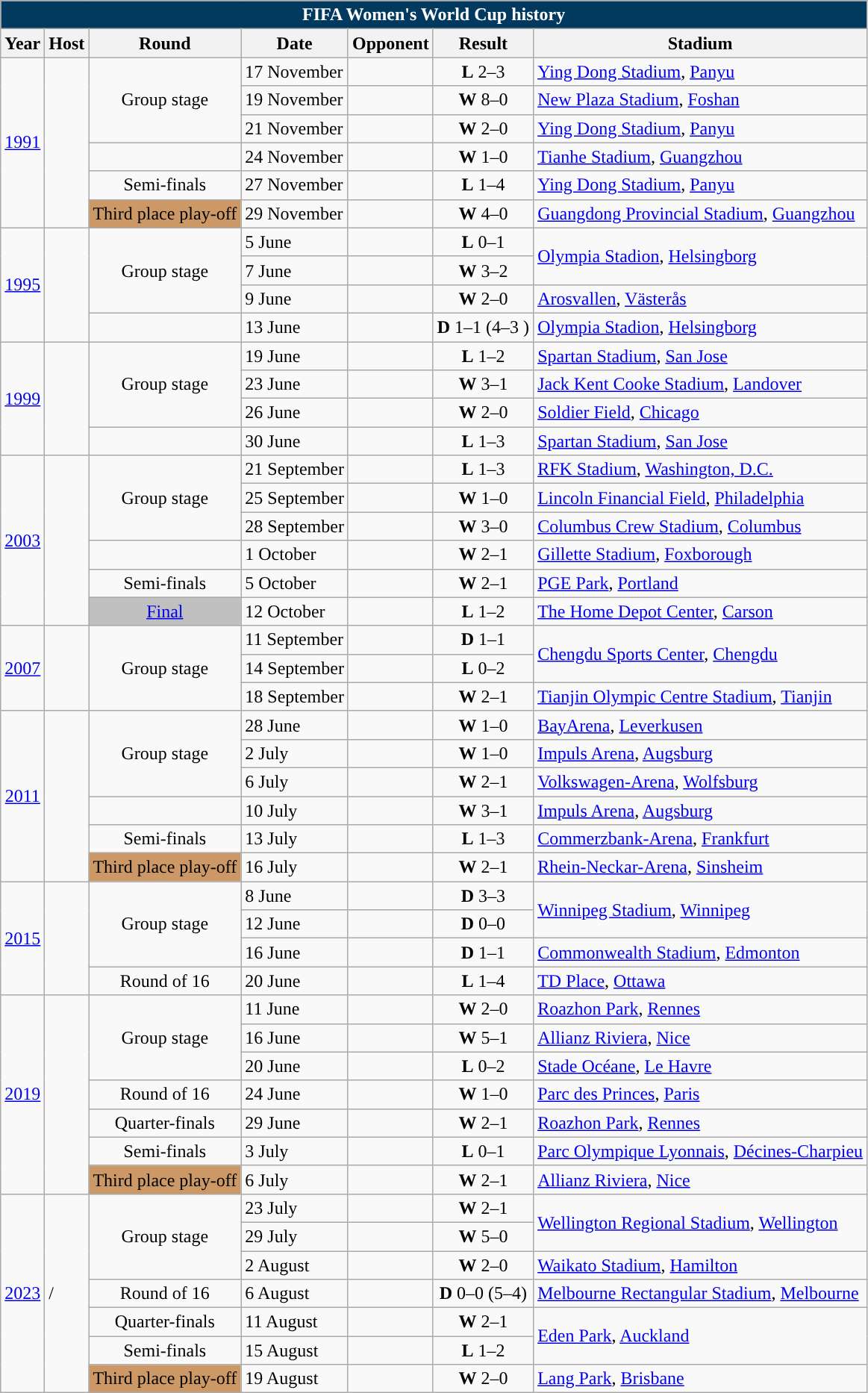<table class="wikitable mw-collapsible mw-collapsed" style="text-align: center;">
<tr>
<th colspan=7 style="background: #013A5E; color: #FFFFFF;">FIFA Women's World Cup history</th>
</tr>
<tr>
<th>Year</th>
<th>Host</th>
<th>Round</th>
<th>Date</th>
<th>Opponent</th>
<th>Result</th>
<th>Stadium</th>
</tr>
<tr>
<td rowspan=6><a href='#'>1991</a></td>
<td rowspan=6 align=left></td>
<td rowspan=3>Group stage</td>
<td align="left">17 November</td>
<td align="left"></td>
<td><strong>L</strong> 2–3</td>
<td align="left"><a href='#'>Ying Dong Stadium</a>, <a href='#'>Panyu</a></td>
</tr>
<tr>
<td align="left">19 November</td>
<td align="left"></td>
<td><strong>W</strong> 8–0</td>
<td align="left"><a href='#'>New Plaza Stadium</a>, <a href='#'>Foshan</a></td>
</tr>
<tr>
<td align="left">21 November</td>
<td align="left"></td>
<td><strong>W</strong> 2–0</td>
<td align="left"><a href='#'>Ying Dong Stadium</a>, <a href='#'>Panyu</a></td>
</tr>
<tr>
<td></td>
<td align="left">24 November</td>
<td align="left"></td>
<td><strong>W</strong> 1–0</td>
<td align="left"><a href='#'>Tianhe Stadium</a>, <a href='#'>Guangzhou</a></td>
</tr>
<tr>
<td>Semi-finals</td>
<td align="left">27 November</td>
<td align="left"></td>
<td><strong>L</strong> 1–4</td>
<td align="left"><a href='#'>Ying Dong Stadium</a>, <a href='#'>Panyu</a></td>
</tr>
<tr>
<td bgcolor="#cc9966">Third place play-off</td>
<td align="left">29 November</td>
<td align="left"></td>
<td><strong>W</strong> 4–0</td>
<td align="left"><a href='#'>Guangdong Provincial Stadium</a>, <a href='#'>Guangzhou</a></td>
</tr>
<tr>
<td rowspan=4><a href='#'>1995</a></td>
<td rowspan=4 align=left></td>
<td rowspan=3>Group stage</td>
<td align="left">5 June</td>
<td align="left"></td>
<td><strong>L</strong> 0–1</td>
<td rowspan=2 align="left"><a href='#'>Olympia Stadion</a>, <a href='#'>Helsingborg</a></td>
</tr>
<tr>
<td align="left">7 June</td>
<td align="left"></td>
<td><strong>W</strong> 3–2</td>
</tr>
<tr>
<td align="left">9 June</td>
<td align="left"></td>
<td><strong>W</strong> 2–0</td>
<td align="left"><a href='#'>Arosvallen</a>, <a href='#'>Västerås</a></td>
</tr>
<tr>
<td></td>
<td align="left">13 June</td>
<td align="left"></td>
<td><strong>D</strong> 1–1 (4–3 )</td>
<td align="left"><a href='#'>Olympia Stadion</a>, <a href='#'>Helsingborg</a></td>
</tr>
<tr>
<td rowspan=4><a href='#'>1999</a></td>
<td rowspan=4 align=left></td>
<td rowspan=3>Group stage</td>
<td align="left">19 June</td>
<td align="left"></td>
<td><strong>L</strong> 1–2</td>
<td align="left"><a href='#'>Spartan Stadium</a>, <a href='#'>San Jose</a></td>
</tr>
<tr>
<td align="left">23 June</td>
<td align="left"></td>
<td><strong>W</strong> 3–1</td>
<td align="left"><a href='#'>Jack Kent Cooke Stadium</a>, <a href='#'>Landover</a></td>
</tr>
<tr>
<td align="left">26 June</td>
<td align="left"></td>
<td><strong>W</strong> 2–0</td>
<td align="left"><a href='#'>Soldier Field</a>, <a href='#'>Chicago</a></td>
</tr>
<tr>
<td></td>
<td align="left">30 June</td>
<td align="left"></td>
<td><strong>L</strong> 1–3</td>
<td align="left"><a href='#'>Spartan Stadium</a>, <a href='#'>San Jose</a></td>
</tr>
<tr>
<td rowspan=6><a href='#'>2003</a></td>
<td rowspan=6 align=left></td>
<td rowspan=3>Group stage</td>
<td align="left">21 September</td>
<td align="left"></td>
<td><strong>L</strong> 1–3</td>
<td align="left"><a href='#'>RFK Stadium</a>, <a href='#'>Washington, D.C.</a></td>
</tr>
<tr>
<td align="left">25 September</td>
<td align="left"></td>
<td><strong>W</strong> 1–0</td>
<td align="left"><a href='#'>Lincoln Financial Field</a>, <a href='#'>Philadelphia</a></td>
</tr>
<tr>
<td align="left">28 September</td>
<td align="left"></td>
<td><strong>W</strong> 3–0</td>
<td align="left"><a href='#'>Columbus Crew Stadium</a>, <a href='#'>Columbus</a></td>
</tr>
<tr>
<td></td>
<td align="left">1 October</td>
<td align="left"></td>
<td><strong>W</strong> 2–1</td>
<td align="left"><a href='#'>Gillette Stadium</a>, <a href='#'>Foxborough</a></td>
</tr>
<tr>
<td>Semi-finals</td>
<td align="left">5 October</td>
<td align="left"></td>
<td><strong>W</strong> 2–1</td>
<td align="left"><a href='#'>PGE Park</a>, <a href='#'>Portland</a></td>
</tr>
<tr>
<td style="background:silver;"><a href='#'>Final</a></td>
<td align="left">12 October</td>
<td align="left"></td>
<td><strong>L</strong> 1–2 </td>
<td align="left"><a href='#'>The Home Depot Center</a>, <a href='#'>Carson</a></td>
</tr>
<tr>
<td rowspan=3><a href='#'>2007</a></td>
<td rowspan=3 align=left></td>
<td rowspan=3>Group stage</td>
<td align="left">11 September</td>
<td align="left"></td>
<td><strong>D</strong> 1–1</td>
<td rowspan=2 align="left"><a href='#'>Chengdu Sports Center</a>, <a href='#'>Chengdu</a></td>
</tr>
<tr>
<td align="left">14 September</td>
<td align="left"></td>
<td><strong>L</strong> 0–2</td>
</tr>
<tr>
<td align="left">18 September</td>
<td align="left"></td>
<td><strong>W</strong> 2–1</td>
<td align="left"><a href='#'>Tianjin Olympic Centre Stadium</a>, <a href='#'>Tianjin</a></td>
</tr>
<tr>
<td rowspan=6><a href='#'>2011</a></td>
<td rowspan=6 align=left></td>
<td rowspan=3>Group stage</td>
<td align="left">28 June</td>
<td align="left"></td>
<td><strong>W</strong> 1–0</td>
<td align="left"><a href='#'>BayArena</a>, <a href='#'>Leverkusen</a></td>
</tr>
<tr>
<td align="left">2 July</td>
<td align="left"></td>
<td><strong>W</strong> 1–0</td>
<td align="left"><a href='#'>Impuls Arena</a>, <a href='#'>Augsburg</a></td>
</tr>
<tr>
<td align="left">6 July</td>
<td align="left"></td>
<td><strong>W</strong> 2–1</td>
<td align="left"><a href='#'>Volkswagen-Arena</a>, <a href='#'>Wolfsburg</a></td>
</tr>
<tr>
<td></td>
<td align="left">10 July</td>
<td align="left"></td>
<td><strong>W</strong> 3–1</td>
<td align="left"><a href='#'>Impuls Arena</a>, <a href='#'>Augsburg</a></td>
</tr>
<tr>
<td>Semi-finals</td>
<td align="left">13 July</td>
<td align="left"></td>
<td><strong>L</strong> 1–3</td>
<td align="left"><a href='#'>Commerzbank-Arena</a>, <a href='#'>Frankfurt</a></td>
</tr>
<tr>
<td bgcolor="#cc9966">Third place play-off</td>
<td align="left">16 July</td>
<td align="left"></td>
<td><strong>W</strong> 2–1</td>
<td align="left"><a href='#'>Rhein-Neckar-Arena</a>, <a href='#'>Sinsheim</a></td>
</tr>
<tr>
<td rowspan=4><a href='#'>2015</a></td>
<td rowspan=4 align=left></td>
<td rowspan=3>Group stage</td>
<td align="left">8 June</td>
<td align="left"></td>
<td><strong>D</strong> 3–3</td>
<td rowspan=2 align="left"><a href='#'>Winnipeg Stadium</a>, <a href='#'>Winnipeg</a></td>
</tr>
<tr>
<td align="left">12 June</td>
<td align="left"></td>
<td><strong>D</strong> 0–0</td>
</tr>
<tr>
<td align="left">16 June</td>
<td align="left"></td>
<td><strong>D</strong> 1–1</td>
<td align="left"><a href='#'>Commonwealth Stadium</a>, <a href='#'>Edmonton</a></td>
</tr>
<tr>
<td>Round of 16</td>
<td align="left">20 June</td>
<td align="left"></td>
<td><strong>L</strong> 1–4</td>
<td align="left"><a href='#'>TD Place</a>, <a href='#'>Ottawa</a></td>
</tr>
<tr>
<td rowspan=7><a href='#'>2019</a></td>
<td rowspan=7 align=left></td>
<td rowspan=3>Group stage</td>
<td align="left">11 June</td>
<td align="left"></td>
<td><strong>W</strong> 2–0</td>
<td align="left"><a href='#'>Roazhon Park</a>, <a href='#'>Rennes</a></td>
</tr>
<tr>
<td align="left">16 June</td>
<td align="left"></td>
<td><strong>W</strong> 5–1</td>
<td align="left"><a href='#'>Allianz Riviera</a>, <a href='#'>Nice</a></td>
</tr>
<tr>
<td align="left">20 June</td>
<td align="left"></td>
<td><strong>L</strong> 0–2</td>
<td align="left"><a href='#'>Stade Océane</a>, <a href='#'>Le Havre</a></td>
</tr>
<tr>
<td>Round of 16</td>
<td align="left">24 June</td>
<td align="left"></td>
<td><strong>W</strong> 1–0</td>
<td align="left"><a href='#'>Parc des Princes</a>, <a href='#'>Paris</a></td>
</tr>
<tr>
<td>Quarter-finals</td>
<td align="left">29 June</td>
<td align="left"></td>
<td><strong>W</strong> 2–1</td>
<td align="left"><a href='#'>Roazhon Park</a>, <a href='#'>Rennes</a></td>
</tr>
<tr>
<td>Semi-finals</td>
<td align="left">3 July</td>
<td align="left"></td>
<td><strong>L</strong> 0–1 </td>
<td align="left"><a href='#'>Parc Olympique Lyonnais</a>, <a href='#'>Décines-Charpieu</a></td>
</tr>
<tr>
<td bgcolor="#cc9966">Third place play-off</td>
<td align="left">6 July</td>
<td align="left"></td>
<td><strong>W</strong> 2–1</td>
<td align="left"><a href='#'>Allianz Riviera</a>, <a href='#'>Nice</a></td>
</tr>
<tr>
<td rowspan=7><a href='#'>2023</a></td>
<td rowspan=7 align=left>/</td>
<td rowspan=3>Group stage</td>
<td align="left">23 July</td>
<td align="left"></td>
<td><strong>W</strong> 2–1</td>
<td rowspan=2 align="left"><a href='#'>Wellington Regional Stadium</a>, <a href='#'>Wellington</a></td>
</tr>
<tr>
<td align="left">29 July</td>
<td align="left"></td>
<td><strong>W</strong> 5–0</td>
</tr>
<tr>
<td align="left">2 August</td>
<td align="left"></td>
<td><strong>W</strong> 2–0</td>
<td align="left"><a href='#'>Waikato Stadium</a>, <a href='#'>Hamilton</a></td>
</tr>
<tr>
<td>Round of 16</td>
<td align="left">6 August</td>
<td align="left"></td>
<td><strong>D</strong> 0–0 (5–4)</td>
<td align="left"><a href='#'>Melbourne Rectangular Stadium</a>, <a href='#'>Melbourne</a></td>
</tr>
<tr>
<td>Quarter-finals</td>
<td align="left">11 August</td>
<td align="left"></td>
<td><strong>W</strong> 2–1</td>
<td rowspan=2 align="left"><a href='#'>Eden Park</a>, <a href='#'>Auckland</a></td>
</tr>
<tr>
<td>Semi-finals</td>
<td align="left">15 August</td>
<td align="left"></td>
<td><strong>L</strong> 1–2</td>
</tr>
<tr>
<td bgcolor="#cc9966">Third place play-off</td>
<td align="left">19 August</td>
<td align="left"></td>
<td><strong>W</strong> 2–0</td>
<td align="left"><a href='#'>Lang Park</a>, <a href='#'>Brisbane</a></td>
</tr>
</table>
